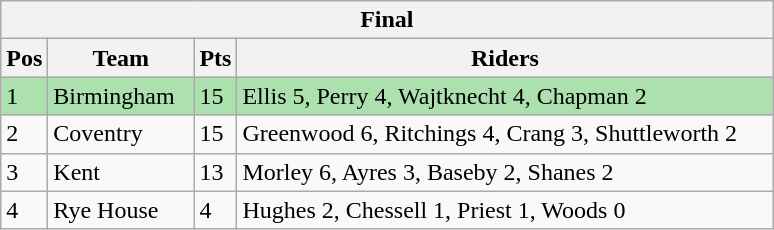<table class="wikitable">
<tr>
<th colspan="4">Final</th>
</tr>
<tr>
<th width=20>Pos</th>
<th width=90>Team</th>
<th width=20>Pts</th>
<th width=350>Riders</th>
</tr>
<tr style="background:#ACE1AF;">
<td>1</td>
<td align=left>Birmingham</td>
<td>15</td>
<td>Ellis 5, Perry 4, Wajtknecht 4, Chapman 2</td>
</tr>
<tr>
<td>2</td>
<td align=left>Coventry</td>
<td>15</td>
<td>Greenwood 6, Ritchings 4, Crang 3, Shuttleworth 2</td>
</tr>
<tr>
<td>3</td>
<td align=left>Kent</td>
<td>13</td>
<td>Morley 6, Ayres 3, Baseby 2, Shanes 2</td>
</tr>
<tr>
<td>4</td>
<td align=left>Rye House</td>
<td>4</td>
<td>Hughes 2, Chessell 1, Priest 1, Woods 0</td>
</tr>
</table>
